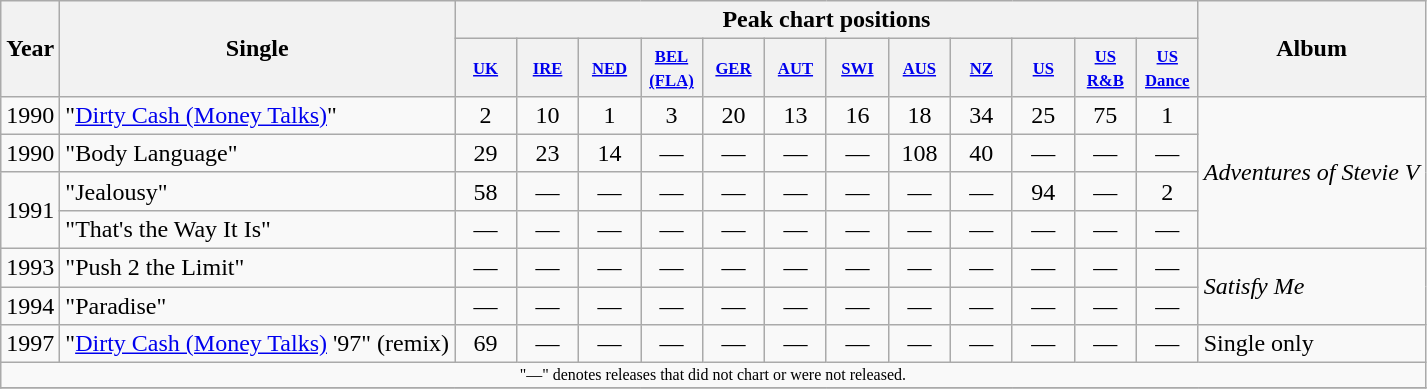<table class="wikitable" style="text-align:center;">
<tr>
<th rowspan="2">Year</th>
<th rowspan="2">Single</th>
<th colspan="12">Peak chart positions</th>
<th rowspan="2">Album</th>
</tr>
<tr style="font-size:smaller;">
<th width="35"><small><a href='#'>UK</a></small><br></th>
<th width="35"><small><a href='#'>IRE</a></small></th>
<th width="35"><small><a href='#'>NED</a></small></th>
<th width="35"><small><a href='#'>BEL<br>(FLA)</a></small></th>
<th width="35"><small><a href='#'>GER</a></small><br></th>
<th width="35"><small><a href='#'>AUT</a></small></th>
<th width="35"><small><a href='#'>SWI</a></small></th>
<th width="35"><small><a href='#'>AUS</a></small></th>
<th width="35"><small><a href='#'>NZ</a></small></th>
<th width="35"><small><a href='#'>US</a></small><br></th>
<th width="35"><small><a href='#'>US R&B</a></small><br></th>
<th width="35"><small><a href='#'>US Dance</a></small><br></th>
</tr>
<tr>
<td>1990</td>
<td align="left">"<a href='#'>Dirty Cash (Money Talks)</a>"</td>
<td>2</td>
<td>10</td>
<td>1</td>
<td>3</td>
<td>20</td>
<td>13</td>
<td>16</td>
<td>18</td>
<td>34</td>
<td>25</td>
<td>75</td>
<td>1</td>
<td align="left" rowspan="4"><em>Adventures of Stevie V</em></td>
</tr>
<tr>
<td>1990</td>
<td align="left">"Body Language"</td>
<td>29</td>
<td>23</td>
<td>14</td>
<td>—</td>
<td>—</td>
<td>—</td>
<td>—</td>
<td>108</td>
<td>40</td>
<td>—</td>
<td>—</td>
<td>—</td>
</tr>
<tr>
<td rowspan="2">1991</td>
<td align="left">"Jealousy"</td>
<td>58</td>
<td>—</td>
<td>—</td>
<td>—</td>
<td>—</td>
<td>—</td>
<td>—</td>
<td>—</td>
<td>—</td>
<td>94</td>
<td>—</td>
<td>2</td>
</tr>
<tr>
<td align="left">"That's the Way It Is"</td>
<td>—</td>
<td>—</td>
<td>—</td>
<td>—</td>
<td>—</td>
<td>—</td>
<td>—</td>
<td>—</td>
<td>—</td>
<td>—</td>
<td>—</td>
<td>—</td>
</tr>
<tr>
<td>1993</td>
<td align="left">"Push 2 the Limit"</td>
<td>—</td>
<td>—</td>
<td>—</td>
<td>—</td>
<td>—</td>
<td>—</td>
<td>—</td>
<td>—</td>
<td>—</td>
<td>—</td>
<td>—</td>
<td>—</td>
<td align="left" rowspan="2"><em>Satisfy Me</em></td>
</tr>
<tr>
<td>1994</td>
<td align="left">"Paradise"</td>
<td>—</td>
<td>—</td>
<td>—</td>
<td>—</td>
<td>—</td>
<td>—</td>
<td>—</td>
<td>—</td>
<td>—</td>
<td>—</td>
<td>—</td>
<td>—</td>
</tr>
<tr>
<td>1997</td>
<td align="left">"<a href='#'>Dirty Cash (Money Talks)</a> '97" (remix)</td>
<td>69</td>
<td>—</td>
<td>—</td>
<td>—</td>
<td>—</td>
<td>—</td>
<td>—</td>
<td>—</td>
<td>—</td>
<td>—</td>
<td>—</td>
<td>—</td>
<td align="left" rowspan="1">Single only</td>
</tr>
<tr>
<td colspan="18" style="font-size:8pt">"—" denotes releases that did not chart or were not released.</td>
</tr>
<tr>
</tr>
</table>
